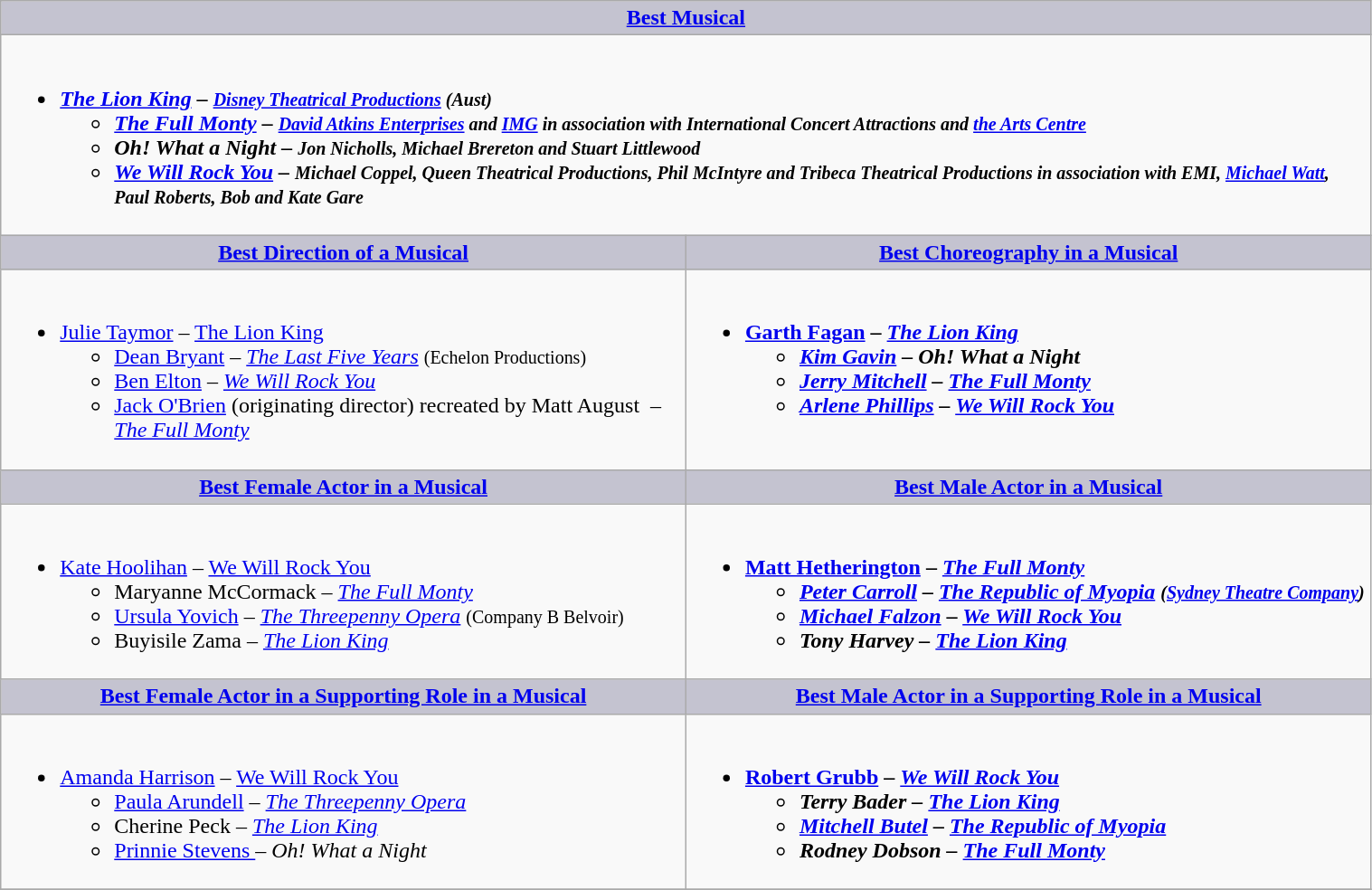<table class=wikitable width="80%" border="1" cellpadding="5" cellspacing="0" align="centre">
<tr>
<th colspan=2 style="background:#C4C3D0;width:50%"><a href='#'>Best Musical</a></th>
</tr>
<tr>
<td colspan=2 valign="top"><br><ul><li><strong><em><a href='#'>The Lion King</a><em> – <small><a href='#'>Disney Theatrical Productions</a> (Aust)</small><strong><ul><li></em><a href='#'>The Full Monty</a><em> – <small><a href='#'>David Atkins Enterprises</a> and <a href='#'>IMG</a> in association with International Concert Attractions and <a href='#'>the Arts Centre</a></small></li><li></em>Oh! What a Night<em> – <small>Jon Nicholls, Michael Brereton and Stuart Littlewood</small></li><li></em><a href='#'>We Will Rock You</a><em> – <small>Michael Coppel, Queen Theatrical Productions, Phil McIntyre and Tribeca Theatrical Productions in association with EMI, <a href='#'>Michael Watt</a>, Paul Roberts, Bob and Kate Gare</small></li></ul></li></ul></td>
</tr>
<tr>
<th style="background:#C4C3D0;width:50%"><a href='#'>Best Direction of a Musical</a></th>
<th style="background:#C4C3D0;width:50%"><a href='#'>Best Choreography in a Musical</a></th>
</tr>
<tr>
<td valign="top"><br><ul><li></strong><a href='#'>Julie Taymor</a> – </em><a href='#'>The Lion King</a></em></strong><ul><li><a href='#'>Dean Bryant</a> – <em><a href='#'>The Last Five Years</a></em> <small>(Echelon Productions)</small></li><li><a href='#'>Ben Elton</a> – <em><a href='#'>We Will Rock You</a></em></li><li><a href='#'>Jack O'Brien</a> (originating director) recreated by Matt August  – <em><a href='#'>The Full Monty</a></em></li></ul></li></ul></td>
<td valign="top"><br><ul><li><strong><a href='#'>Garth Fagan</a> – <em><a href='#'>The Lion King</a><strong><em><ul><li><a href='#'>Kim Gavin</a> – </em>Oh! What a Night<em></li><li><a href='#'>Jerry Mitchell</a> – </em><a href='#'>The Full Monty</a><em></li><li><a href='#'>Arlene Phillips</a> – </em><a href='#'>We Will Rock You</a><em></li></ul></li></ul></td>
</tr>
<tr>
<th style="background:#C4C3D0;width:50%"><a href='#'>Best Female Actor in a Musical</a></th>
<th style="background:#C4C3D0;width:50%"><a href='#'>Best Male Actor in a Musical</a></th>
</tr>
<tr>
<td valign="top"><br><ul><li></strong><a href='#'>Kate Hoolihan</a> – </em><a href='#'>We Will Rock You</a></em></strong><ul><li>Maryanne McCormack – <em><a href='#'>The Full Monty</a></em></li><li><a href='#'>Ursula Yovich</a> – <em><a href='#'>The Threepenny Opera</a></em> <small>(Company B Belvoir)</small></li><li>Buyisile Zama – <em><a href='#'>The Lion King</a></em></li></ul></li></ul></td>
<td valign="top"><br><ul><li><strong><a href='#'>Matt Hetherington</a> – <em><a href='#'>The Full Monty</a><strong><em><ul><li><a href='#'>Peter Carroll</a> – </em><a href='#'>The Republic of Myopia</a><em> <small>(<a href='#'>Sydney Theatre Company</a>)</small></li><li><a href='#'>Michael Falzon</a> – </em><a href='#'>We Will Rock You</a><em></li><li>Tony Harvey – </em><a href='#'>The Lion King</a><em></li></ul></li></ul></td>
</tr>
<tr>
<th style="background:#C4C3D0;width:50%"><a href='#'>Best Female Actor in a Supporting Role in a Musical</a></th>
<th style="background:#C4C3D0;width:50%"><a href='#'>Best Male Actor in a Supporting Role in a Musical</a></th>
</tr>
<tr>
<td valign="top"><br><ul><li></strong><a href='#'>Amanda Harrison</a> – </em><a href='#'>We Will Rock You</a></em></strong><ul><li><a href='#'>Paula Arundell</a> – <em><a href='#'>The Threepenny Opera</a></em></li><li>Cherine Peck – <em><a href='#'>The Lion King</a></em></li><li><a href='#'>Prinnie Stevens </a>– <em>Oh! What a Night</em></li></ul></li></ul></td>
<td valign="top"><br><ul><li><strong><a href='#'>Robert Grubb</a> – <em><a href='#'>We Will Rock You</a><strong><em><ul><li>Terry Bader – </em><a href='#'>The Lion King</a><em></li><li><a href='#'>Mitchell Butel</a> – </em><a href='#'>The Republic of Myopia</a><em></li><li>Rodney Dobson – </em><a href='#'>The Full Monty</a><em></li></ul></li></ul></td>
</tr>
<tr>
</tr>
</table>
